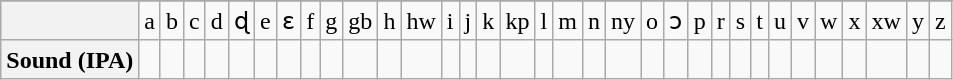<table class="wikitable">
<tr | A || B || C || D || Ɖ || E || Ɛ || F || G || GB || H || HW || I || J || K || KP || L || M || N || NY || O || Ɔ || P || R || S || T || U || V || W || X || XW || Y || Z>
</tr>
<tr -->
<th></th>
<td>a</td>
<td>b</td>
<td>c</td>
<td>d</td>
<td>ɖ</td>
<td>e</td>
<td>ɛ</td>
<td>f</td>
<td>g</td>
<td>gb</td>
<td>h</td>
<td>hw</td>
<td>i</td>
<td>j</td>
<td>k</td>
<td>kp</td>
<td>l</td>
<td>m</td>
<td>n</td>
<td>ny</td>
<td>o</td>
<td>ɔ</td>
<td>p</td>
<td>r</td>
<td>s</td>
<td>t</td>
<td>u</td>
<td>v</td>
<td>w</td>
<td>x</td>
<td>xw</td>
<td>y</td>
<td>z</td>
</tr>
<tr -->
<th>Sound (IPA)</th>
<td></td>
<td></td>
<td></td>
<td></td>
<td></td>
<td></td>
<td></td>
<td></td>
<td></td>
<td></td>
<td></td>
<td></td>
<td></td>
<td></td>
<td></td>
<td></td>
<td></td>
<td></td>
<td></td>
<td></td>
<td></td>
<td></td>
<td></td>
<td></td>
<td></td>
<td></td>
<td></td>
<td></td>
<td></td>
<td></td>
<td></td>
<td></td>
<td></td>
</tr>
</table>
